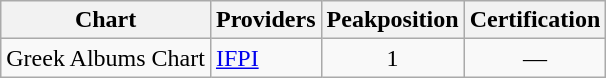<table class="wikitable">
<tr>
<th align="left">Chart</th>
<th align="left">Providers</th>
<th align="left">Peak</>position</th>
<th align="left">Certification</th>
</tr>
<tr>
<td align="left">Greek Albums Chart</td>
<td align="left"><a href='#'>IFPI</a></td>
<td align="center">1</td>
<td align="center">—</td>
</tr>
</table>
